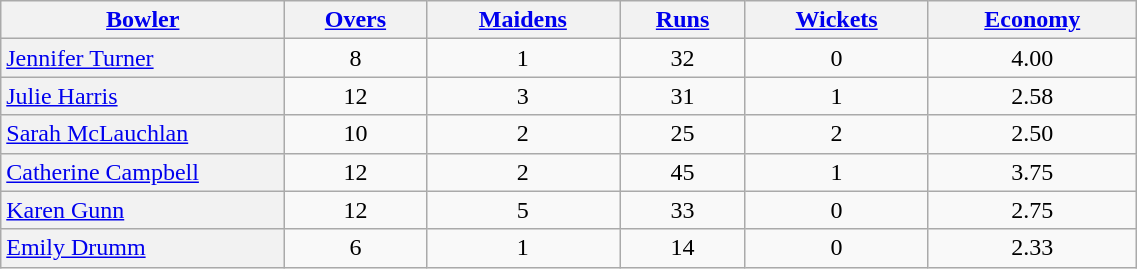<table cellpadding="1" style="border:gray solid 1px; text-align:center; width:60%;" class="wikitable">
<tr>
<th scope="col" style="width:25%;"><a href='#'>Bowler</a></th>
<th scope="col"><a href='#'>Overs</a></th>
<th scope="col"><a href='#'>Maidens</a></th>
<th scope="col"><a href='#'>Runs</a></th>
<th scope="col"><a href='#'>Wickets</a></th>
<th scope="col"><a href='#'>Economy</a></th>
</tr>
<tr>
<th scope="row" style="font-weight: normal; text-align: left;"><a href='#'>Jennifer Turner</a></th>
<td>8</td>
<td>1</td>
<td>32</td>
<td>0</td>
<td>4.00</td>
</tr>
<tr>
<th scope="row" style="font-weight: normal; text-align: left;"><a href='#'>Julie Harris</a></th>
<td>12</td>
<td>3</td>
<td>31</td>
<td>1</td>
<td>2.58</td>
</tr>
<tr>
<th scope="row" style="font-weight: normal; text-align: left;"><a href='#'>Sarah McLauchlan</a></th>
<td>10</td>
<td>2</td>
<td>25</td>
<td>2</td>
<td>2.50</td>
</tr>
<tr>
<th scope="row" style="font-weight: normal; text-align: left;"><a href='#'>Catherine Campbell</a></th>
<td>12</td>
<td>2</td>
<td>45</td>
<td>1</td>
<td>3.75</td>
</tr>
<tr>
<th scope="row" style="font-weight: normal; text-align: left;"><a href='#'>Karen Gunn</a></th>
<td>12</td>
<td>5</td>
<td>33</td>
<td>0</td>
<td>2.75</td>
</tr>
<tr>
<th scope="row" style="font-weight: normal; text-align: left;"><a href='#'>Emily Drumm</a></th>
<td>6</td>
<td>1</td>
<td>14</td>
<td>0</td>
<td>2.33</td>
</tr>
</table>
